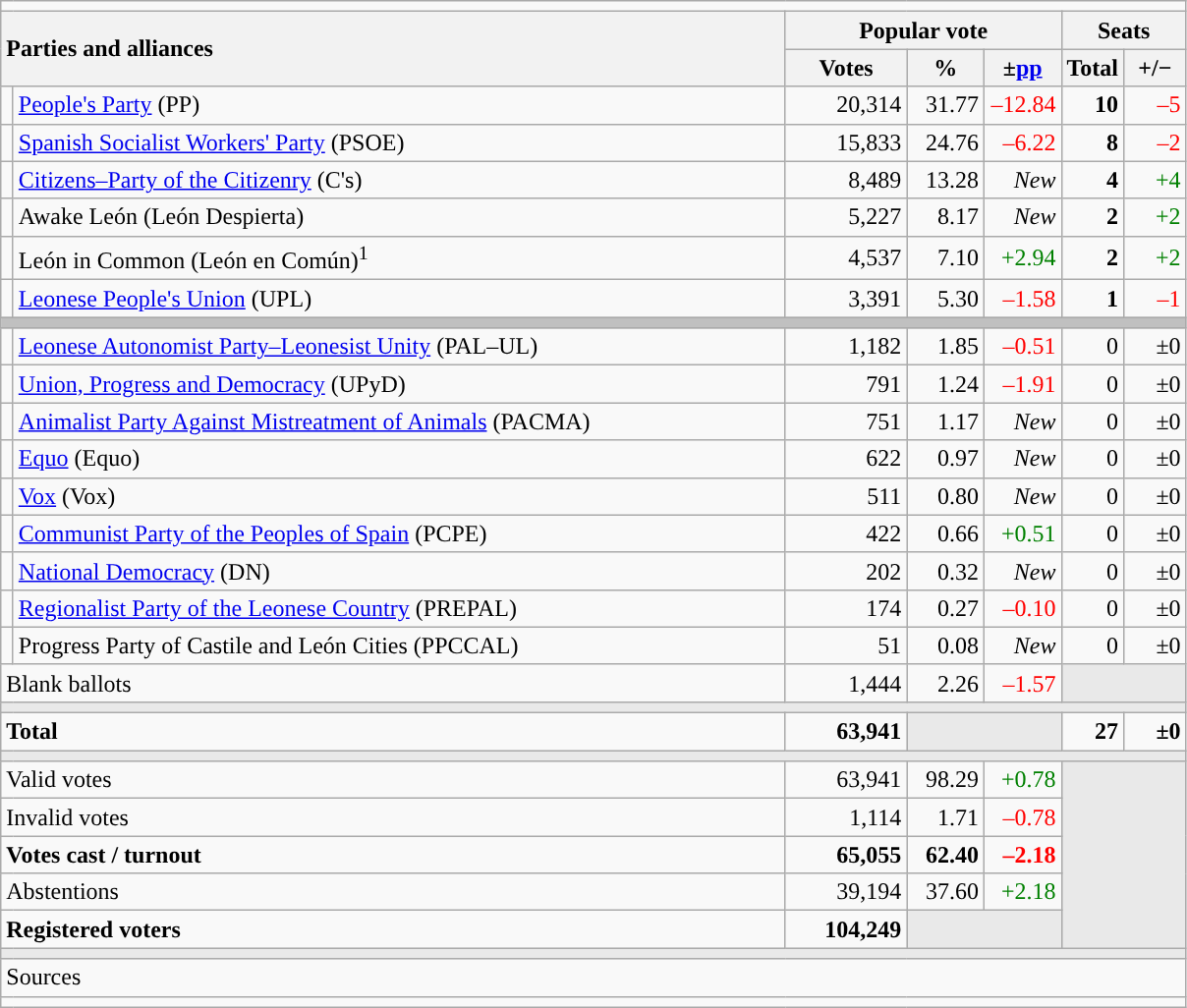<table class="wikitable" style="text-align:right;">
<tr>
<td colspan="7"></td>
</tr>
<tr>
<th style="text-align:left;" rowspan="2" colspan="2" width="525">Parties and alliances</th>
<th colspan="3">Popular vote</th>
<th colspan="2">Seats</th>
</tr>
<tr>
<th width="75">Votes</th>
<th width="45">%</th>
<th width="45">±<a href='#'>pp</a></th>
<th width="35">Total</th>
<th width="35">+/−</th>
</tr>
<tr>
<td width="1" style="color:inherit;background:"></td>
<td align="left"><a href='#'>People's Party</a> (PP)</td>
<td>20,314</td>
<td>31.77</td>
<td style="color:red;">–12.84</td>
<td><strong>10</strong></td>
<td style="color:red;">–5</td>
</tr>
<tr>
<td style="color:inherit;background:"></td>
<td align="left"><a href='#'>Spanish Socialist Workers' Party</a> (PSOE)</td>
<td>15,833</td>
<td>24.76</td>
<td style="color:red;">–6.22</td>
<td><strong>8</strong></td>
<td style="color:red;">–2</td>
</tr>
<tr>
<td style="color:inherit;background:"></td>
<td align="left"><a href='#'>Citizens–Party of the Citizenry</a> (C's)</td>
<td>8,489</td>
<td>13.28</td>
<td><em>New</em></td>
<td><strong>4</strong></td>
<td style="color:green;">+4</td>
</tr>
<tr>
<td style="color:inherit;background:"></td>
<td align="left">Awake León (León Despierta)</td>
<td>5,227</td>
<td>8.17</td>
<td><em>New</em></td>
<td><strong>2</strong></td>
<td style="color:green;">+2</td>
</tr>
<tr>
<td style="color:inherit;background:"></td>
<td align="left">León in Common (León en Común)<sup>1</sup></td>
<td>4,537</td>
<td>7.10</td>
<td style="color:green;">+2.94</td>
<td><strong>2</strong></td>
<td style="color:green;">+2</td>
</tr>
<tr>
<td style="color:inherit;background:"></td>
<td align="left"><a href='#'>Leonese People's Union</a> (UPL)</td>
<td>3,391</td>
<td>5.30</td>
<td style="color:red;">–1.58</td>
<td><strong>1</strong></td>
<td style="color:red;">–1</td>
</tr>
<tr>
<td colspan="7" bgcolor="#C0C0C0"></td>
</tr>
<tr>
<td style="color:inherit;background:"></td>
<td align="left"><a href='#'>Leonese Autonomist Party–Leonesist Unity</a> (PAL–UL)</td>
<td>1,182</td>
<td>1.85</td>
<td style="color:red;">–0.51</td>
<td>0</td>
<td>±0</td>
</tr>
<tr>
<td style="color:inherit;background:"></td>
<td align="left"><a href='#'>Union, Progress and Democracy</a> (UPyD)</td>
<td>791</td>
<td>1.24</td>
<td style="color:red;">–1.91</td>
<td>0</td>
<td>±0</td>
</tr>
<tr>
<td style="color:inherit;background:"></td>
<td align="left"><a href='#'>Animalist Party Against Mistreatment of Animals</a> (PACMA)</td>
<td>751</td>
<td>1.17</td>
<td><em>New</em></td>
<td>0</td>
<td>±0</td>
</tr>
<tr>
<td style="color:inherit;background:"></td>
<td align="left"><a href='#'>Equo</a> (Equo)</td>
<td>622</td>
<td>0.97</td>
<td><em>New</em></td>
<td>0</td>
<td>±0</td>
</tr>
<tr>
<td style="color:inherit;background:"></td>
<td align="left"><a href='#'>Vox</a> (Vox)</td>
<td>511</td>
<td>0.80</td>
<td><em>New</em></td>
<td>0</td>
<td>±0</td>
</tr>
<tr>
<td style="color:inherit;background:"></td>
<td align="left"><a href='#'>Communist Party of the Peoples of Spain</a> (PCPE)</td>
<td>422</td>
<td>0.66</td>
<td style="color:green;">+0.51</td>
<td>0</td>
<td>±0</td>
</tr>
<tr>
<td style="color:inherit;background:"></td>
<td align="left"><a href='#'>National Democracy</a> (DN)</td>
<td>202</td>
<td>0.32</td>
<td><em>New</em></td>
<td>0</td>
<td>±0</td>
</tr>
<tr>
<td style="color:inherit;background:"></td>
<td align="left"><a href='#'>Regionalist Party of the Leonese Country</a> (PREPAL)</td>
<td>174</td>
<td>0.27</td>
<td style="color:red;">–0.10</td>
<td>0</td>
<td>±0</td>
</tr>
<tr>
<td style="color:inherit;background:"></td>
<td align="left">Progress Party of Castile and León Cities (PPCCAL)</td>
<td>51</td>
<td>0.08</td>
<td><em>New</em></td>
<td>0</td>
<td>±0</td>
</tr>
<tr>
<td align="left" colspan="2">Blank ballots</td>
<td>1,444</td>
<td>2.26</td>
<td style="color:red;">–1.57</td>
<td bgcolor="#E9E9E9" colspan="2"></td>
</tr>
<tr>
<td colspan="7" bgcolor="#E9E9E9"></td>
</tr>
<tr style="font-weight:bold;">
<td align="left" colspan="2">Total</td>
<td>63,941</td>
<td bgcolor="#E9E9E9" colspan="2"></td>
<td>27</td>
<td>±0</td>
</tr>
<tr>
<td colspan="7" bgcolor="#E9E9E9"></td>
</tr>
<tr>
<td align="left" colspan="2">Valid votes</td>
<td>63,941</td>
<td>98.29</td>
<td style="color:green;">+0.78</td>
<td bgcolor="#E9E9E9" colspan="2" rowspan="5"></td>
</tr>
<tr>
<td align="left" colspan="2">Invalid votes</td>
<td>1,114</td>
<td>1.71</td>
<td style="color:red;">–0.78</td>
</tr>
<tr style="font-weight:bold;">
<td align="left" colspan="2">Votes cast / turnout</td>
<td>65,055</td>
<td>62.40</td>
<td style="color:red;">–2.18</td>
</tr>
<tr>
<td align="left" colspan="2">Abstentions</td>
<td>39,194</td>
<td>37.60</td>
<td style="color:green;">+2.18</td>
</tr>
<tr style="font-weight:bold;">
<td align="left" colspan="2">Registered voters</td>
<td>104,249</td>
<td bgcolor="#E9E9E9" colspan="2"></td>
</tr>
<tr>
<td colspan="7" bgcolor="#E9E9E9"></td>
</tr>
<tr>
<td align="left" colspan="7">Sources</td>
</tr>
<tr>
<td colspan="7" style="text-align:left; max-width:790px;"></td>
</tr>
</table>
